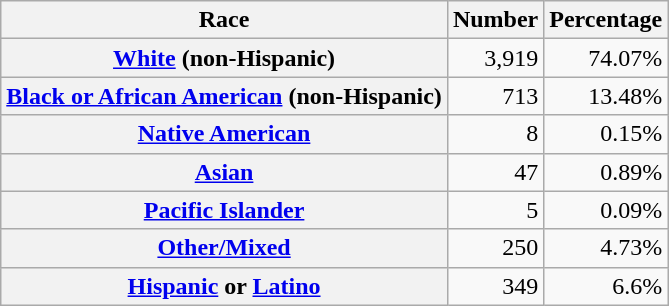<table class="wikitable" style="text-align:right">
<tr>
<th scope="col">Race</th>
<th scope="col">Number</th>
<th scope="col">Percentage</th>
</tr>
<tr>
<th scope="row"><a href='#'>White</a> (non-Hispanic)</th>
<td>3,919</td>
<td>74.07%</td>
</tr>
<tr>
<th scope="row"><a href='#'>Black or African American</a> (non-Hispanic)</th>
<td>713</td>
<td>13.48%</td>
</tr>
<tr>
<th scope="row"><a href='#'>Native American</a></th>
<td>8</td>
<td>0.15%</td>
</tr>
<tr>
<th scope="row"><a href='#'>Asian</a></th>
<td>47</td>
<td>0.89%</td>
</tr>
<tr>
<th scope="row"><a href='#'>Pacific Islander</a></th>
<td>5</td>
<td>0.09%</td>
</tr>
<tr>
<th scope="row"><a href='#'>Other/Mixed</a></th>
<td>250</td>
<td>4.73%</td>
</tr>
<tr>
<th scope="row"><a href='#'>Hispanic</a> or <a href='#'>Latino</a></th>
<td>349</td>
<td>6.6%</td>
</tr>
</table>
